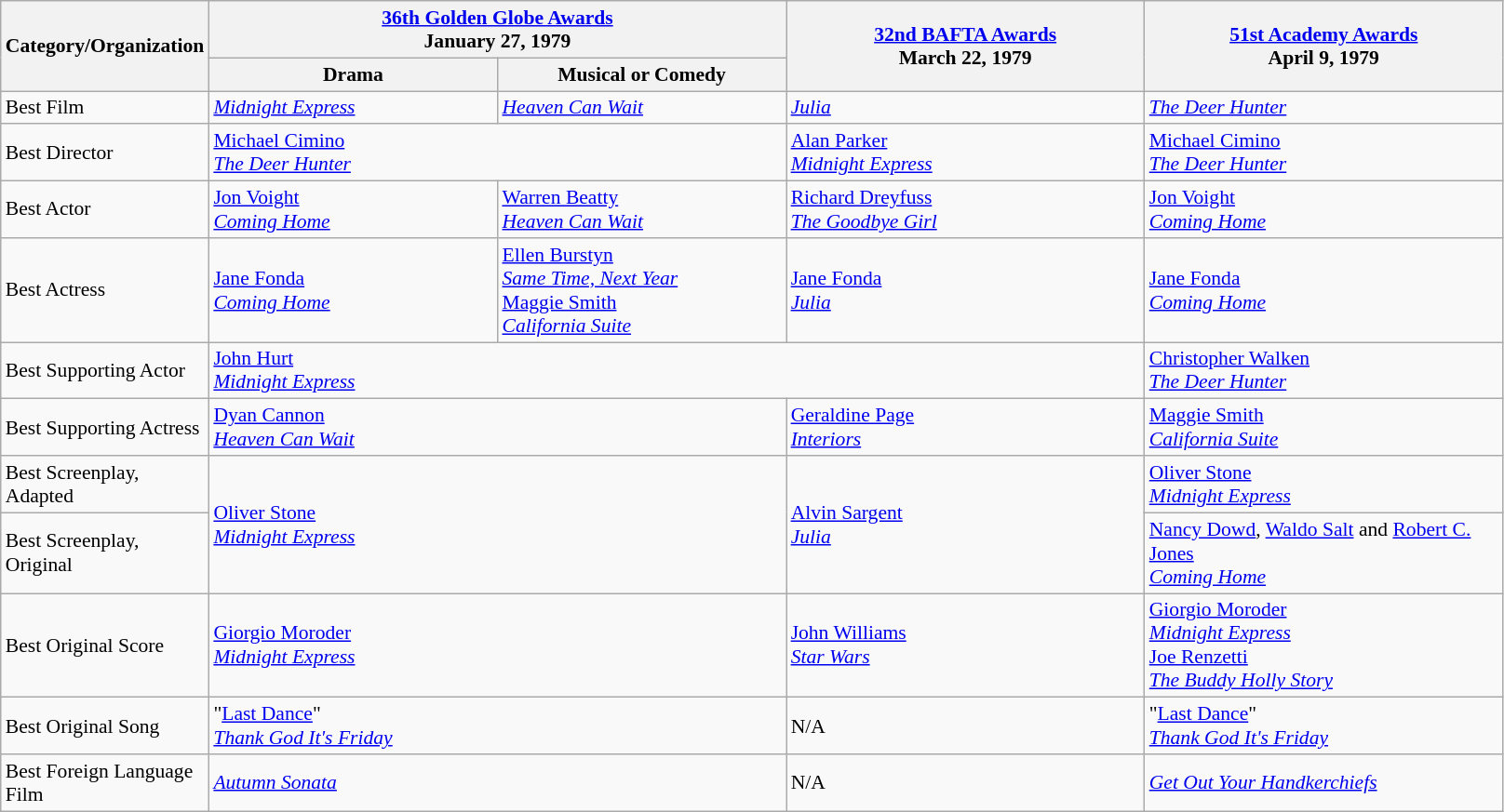<table class="wikitable" style="font-size: 90%;">
<tr>
<th rowspan="2" style="width:20px;">Category/Organization</th>
<th colspan="2" style="width:250px;"><a href='#'>36th Golden Globe Awards</a><br>January 27, 1979</th>
<th rowspan="2" style="width:250px;"><a href='#'>32nd BAFTA Awards</a><br>March 22, 1979</th>
<th rowspan="2" style="width:250px;"><a href='#'>51st Academy Awards</a><br>April 9, 1979</th>
</tr>
<tr>
<th width=200>Drama</th>
<th style="width:200px;">Musical or Comedy</th>
</tr>
<tr>
<td>Best Film</td>
<td><em><a href='#'>Midnight Express</a></em></td>
<td><em><a href='#'>Heaven Can Wait</a></em></td>
<td><em><a href='#'>Julia</a></em></td>
<td><em><a href='#'>The Deer Hunter</a></em></td>
</tr>
<tr>
<td>Best Director</td>
<td colspan="2"><a href='#'>Michael Cimino</a><br><em><a href='#'>The Deer Hunter</a></em></td>
<td><a href='#'>Alan Parker</a><br><em><a href='#'>Midnight Express</a></em></td>
<td><a href='#'>Michael Cimino</a><br><em><a href='#'>The Deer Hunter</a></em></td>
</tr>
<tr>
<td>Best Actor</td>
<td><a href='#'>Jon Voight</a><br><em><a href='#'>Coming Home</a></em></td>
<td><a href='#'>Warren Beatty</a><br><em><a href='#'>Heaven Can Wait</a></em></td>
<td><a href='#'>Richard Dreyfuss</a><br><em><a href='#'>The Goodbye Girl</a></em></td>
<td><a href='#'>Jon Voight</a><br><em><a href='#'>Coming Home</a></em></td>
</tr>
<tr>
<td>Best Actress</td>
<td><a href='#'>Jane Fonda</a><br><em><a href='#'>Coming Home</a></em></td>
<td><a href='#'>Ellen Burstyn</a><br><em><a href='#'>Same Time, Next Year</a></em><br><a href='#'>Maggie Smith</a><br><em><a href='#'>California Suite</a></em></td>
<td><a href='#'>Jane Fonda</a><br><em><a href='#'>Julia</a></em></td>
<td><a href='#'>Jane Fonda</a><br><em><a href='#'>Coming Home</a></em></td>
</tr>
<tr>
<td>Best Supporting Actor</td>
<td colspan="3"><a href='#'>John Hurt</a><br><em><a href='#'>Midnight Express</a></em></td>
<td><a href='#'>Christopher Walken</a><br><em><a href='#'>The Deer Hunter</a></em></td>
</tr>
<tr>
<td>Best Supporting Actress</td>
<td colspan="2"><a href='#'>Dyan Cannon</a><br><em><a href='#'>Heaven Can Wait</a></em></td>
<td><a href='#'>Geraldine Page</a><br><em><a href='#'>Interiors</a></em></td>
<td><a href='#'>Maggie Smith</a><br><em><a href='#'>California Suite</a></em></td>
</tr>
<tr>
<td>Best Screenplay, Adapted</td>
<td colspan="2" rowspan="2"><a href='#'>Oliver Stone</a><br><em><a href='#'>Midnight Express</a></em></td>
<td rowspan="2"><a href='#'>Alvin Sargent</a><br><em><a href='#'>Julia</a></em></td>
<td><a href='#'>Oliver Stone</a><br><em><a href='#'>Midnight Express</a></em></td>
</tr>
<tr>
<td>Best Screenplay, Original</td>
<td><a href='#'>Nancy Dowd</a>, <a href='#'>Waldo Salt</a> and <a href='#'>Robert C. Jones</a><br><em><a href='#'>Coming Home</a></em></td>
</tr>
<tr>
<td>Best Original Score</td>
<td colspan="2"><a href='#'>Giorgio Moroder</a><br><em><a href='#'>Midnight Express</a></em></td>
<td><a href='#'>John Williams</a><br><em><a href='#'>Star Wars</a></em></td>
<td><a href='#'>Giorgio Moroder</a><br><em><a href='#'>Midnight Express</a></em><br><a href='#'>Joe Renzetti</a><br><em><a href='#'>The Buddy Holly Story</a></em></td>
</tr>
<tr>
<td>Best Original Song</td>
<td colspan="2">"<a href='#'>Last Dance</a>"<br><em><a href='#'>Thank God It's Friday</a></em></td>
<td>N/A</td>
<td>"<a href='#'>Last Dance</a>"<br><em><a href='#'>Thank God It's Friday</a></em></td>
</tr>
<tr>
<td>Best Foreign Language Film</td>
<td colspan="2"><em><a href='#'>Autumn Sonata</a></em></td>
<td>N/A</td>
<td><em><a href='#'>Get Out Your Handkerchiefs</a></em></td>
</tr>
</table>
